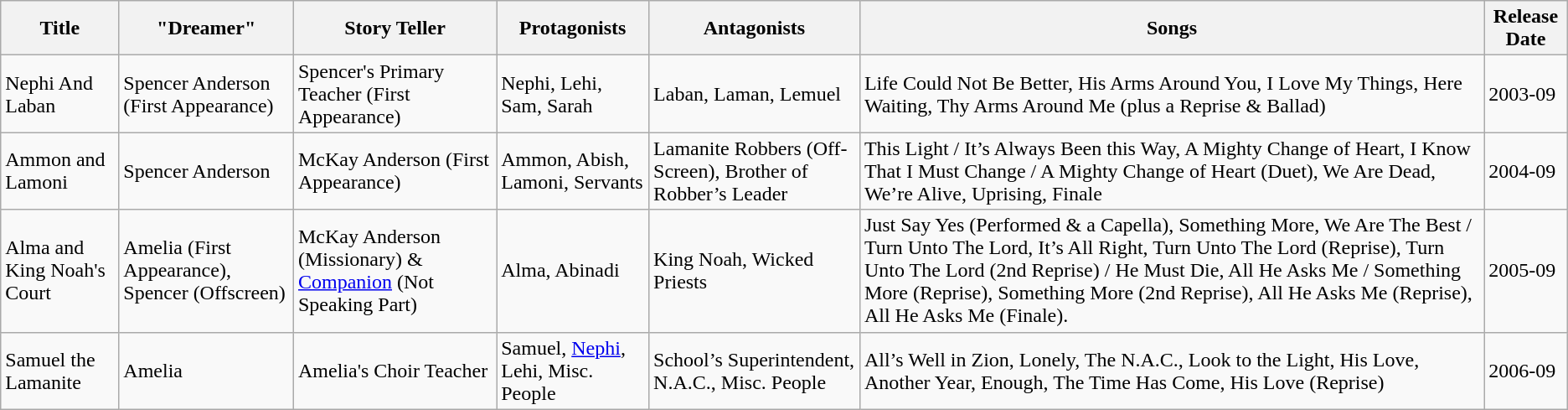<table class="wikitable sortable">
<tr>
<th>Title</th>
<th>"Dreamer"</th>
<th>Story Teller</th>
<th>Protagonists</th>
<th>Antagonists</th>
<th>Songs</th>
<th>Release Date</th>
</tr>
<tr>
<td>Nephi And Laban</td>
<td>Spencer Anderson (First Appearance)</td>
<td>Spencer's Primary Teacher (First Appearance)</td>
<td>Nephi, Lehi, Sam, Sarah</td>
<td>Laban, Laman, Lemuel</td>
<td>Life Could Not Be Better, His Arms Around You, I Love My Things, Here Waiting, Thy Arms Around Me (plus a Reprise & Ballad)</td>
<td>2003-09</td>
</tr>
<tr>
<td>Ammon and Lamoni</td>
<td>Spencer Anderson</td>
<td>McKay Anderson (First Appearance)</td>
<td>Ammon, Abish, Lamoni, Servants</td>
<td>Lamanite Robbers (Off-Screen), Brother of Robber’s Leader</td>
<td>This Light / It’s Always Been this Way, A Mighty Change of Heart, I Know That I Must Change / A Mighty Change of Heart (Duet), We Are Dead, We’re Alive, Uprising, Finale</td>
<td>2004-09</td>
</tr>
<tr>
<td>Alma and King Noah's Court</td>
<td>Amelia (First Appearance), Spencer (Offscreen)</td>
<td>McKay Anderson (Missionary) & <a href='#'>Companion</a> (Not Speaking Part)</td>
<td>Alma, Abinadi</td>
<td>King Noah, Wicked Priests</td>
<td>Just Say Yes (Performed & a Capella), Something More, We Are The Best / Turn Unto The Lord, It’s All Right, Turn Unto The Lord (Reprise), Turn Unto The Lord (2nd Reprise) / He Must Die, All He Asks Me / Something More (Reprise), Something More (2nd Reprise), All He Asks Me (Reprise), All He Asks Me (Finale).</td>
<td>2005-09</td>
</tr>
<tr>
<td>Samuel the Lamanite</td>
<td>Amelia</td>
<td>Amelia's Choir Teacher</td>
<td>Samuel, <a href='#'>Nephi</a>, Lehi, Misc. People</td>
<td>School’s Superintendent, N.A.C., Misc. People</td>
<td>All’s Well in Zion, Lonely, The N.A.C., Look to the Light, His Love, Another Year, Enough, The Time Has Come, His Love (Reprise)</td>
<td>2006-09</td>
</tr>
</table>
